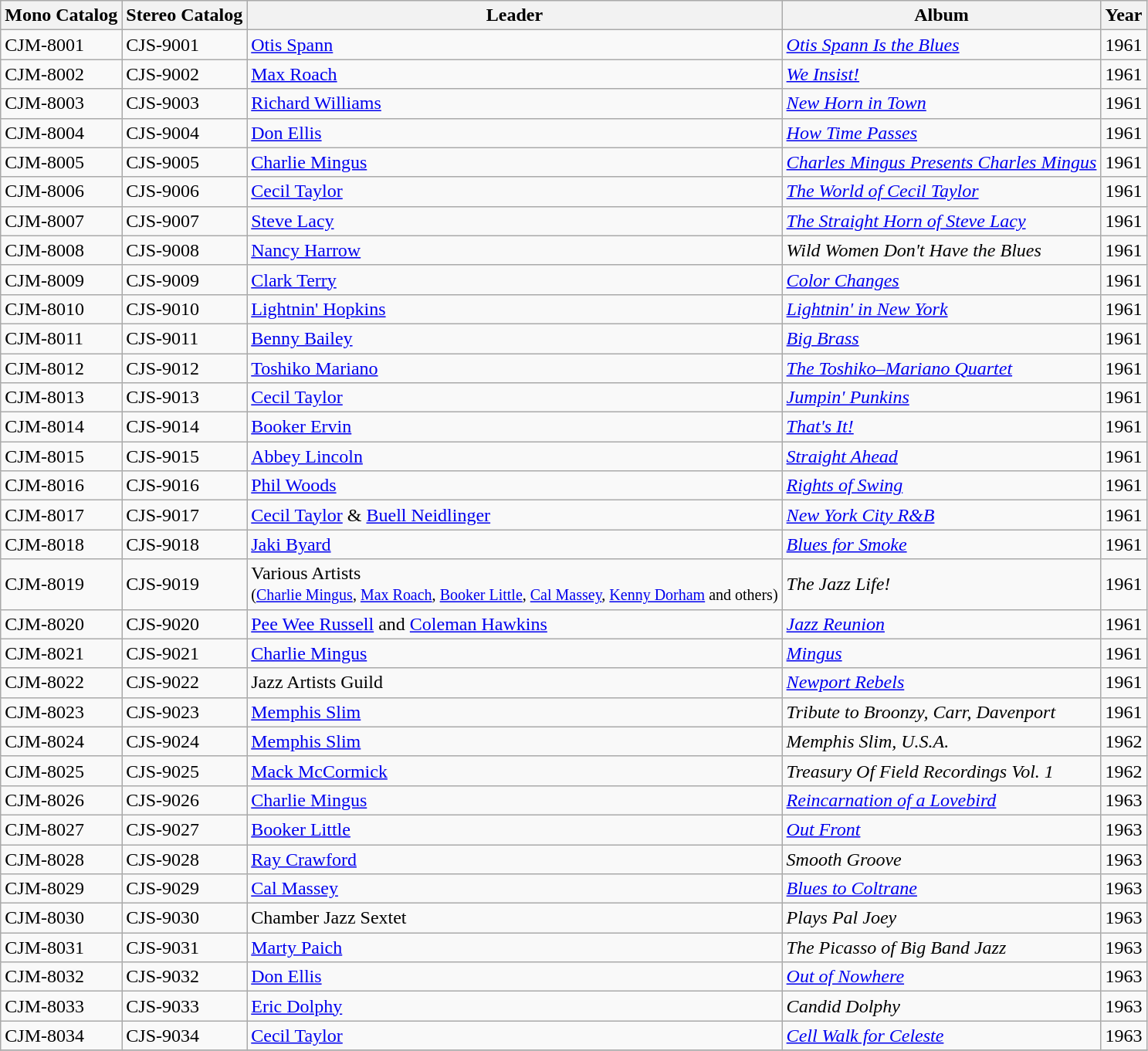<table class="wikitable sortable">
<tr>
<th>Mono Catalog</th>
<th>Stereo Catalog</th>
<th>Leader</th>
<th>Album </th>
<th>Year</th>
</tr>
<tr>
<td>CJM-8001</td>
<td>CJS-9001</td>
<td><a href='#'>Otis Spann</a></td>
<td><em><a href='#'>Otis Spann Is the Blues</a></em></td>
<td>1961</td>
</tr>
<tr>
<td>CJM-8002</td>
<td>CJS-9002</td>
<td><a href='#'>Max Roach</a></td>
<td><em><a href='#'>We Insist!</a></em></td>
<td>1961</td>
</tr>
<tr>
<td>CJM-8003</td>
<td>CJS-9003</td>
<td><a href='#'>Richard Williams</a></td>
<td><em><a href='#'>New Horn in Town</a></em></td>
<td>1961</td>
</tr>
<tr>
<td>CJM-8004</td>
<td>CJS-9004</td>
<td><a href='#'>Don Ellis</a></td>
<td><em><a href='#'>How Time Passes</a></em></td>
<td>1961</td>
</tr>
<tr>
<td>CJM-8005</td>
<td>CJS-9005</td>
<td><a href='#'>Charlie Mingus</a></td>
<td><em><a href='#'>Charles Mingus Presents Charles Mingus</a></em></td>
<td>1961</td>
</tr>
<tr>
<td>CJM-8006</td>
<td>CJS-9006</td>
<td><a href='#'>Cecil Taylor</a></td>
<td><em><a href='#'>The World of Cecil Taylor</a></em></td>
<td>1961</td>
</tr>
<tr>
<td>CJM-8007</td>
<td>CJS-9007</td>
<td><a href='#'>Steve Lacy</a></td>
<td><em><a href='#'>The Straight Horn of Steve Lacy</a></em></td>
<td>1961</td>
</tr>
<tr>
<td>CJM-8008</td>
<td>CJS-9008</td>
<td><a href='#'>Nancy Harrow</a></td>
<td><em>Wild Women Don't Have the Blues</em></td>
<td>1961</td>
</tr>
<tr>
<td>CJM-8009</td>
<td>CJS-9009</td>
<td><a href='#'>Clark Terry</a></td>
<td><em><a href='#'>Color Changes</a></em></td>
<td>1961</td>
</tr>
<tr>
<td>CJM-8010</td>
<td>CJS-9010</td>
<td><a href='#'>Lightnin' Hopkins</a></td>
<td><em><a href='#'>Lightnin' in New York</a></em></td>
<td>1961</td>
</tr>
<tr>
<td>CJM-8011</td>
<td>CJS-9011</td>
<td><a href='#'>Benny Bailey</a></td>
<td><em><a href='#'>Big Brass</a></em></td>
<td>1961</td>
</tr>
<tr>
<td>CJM-8012</td>
<td>CJS-9012</td>
<td><a href='#'>Toshiko Mariano</a></td>
<td><em><a href='#'>The Toshiko–Mariano Quartet</a></em></td>
<td>1961</td>
</tr>
<tr>
<td>CJM-8013</td>
<td>CJS-9013</td>
<td><a href='#'>Cecil Taylor</a></td>
<td><em><a href='#'>Jumpin' Punkins</a></em></td>
<td>1961</td>
</tr>
<tr>
<td>CJM-8014</td>
<td>CJS-9014</td>
<td><a href='#'>Booker Ervin</a></td>
<td><em><a href='#'>That's It!</a></em></td>
<td>1961</td>
</tr>
<tr>
<td>CJM-8015</td>
<td>CJS-9015</td>
<td><a href='#'>Abbey Lincoln</a></td>
<td><em><a href='#'>Straight Ahead</a></em></td>
<td>1961</td>
</tr>
<tr>
<td>CJM-8016</td>
<td>CJS-9016</td>
<td><a href='#'>Phil Woods</a></td>
<td><em><a href='#'>Rights of Swing</a></em></td>
<td>1961</td>
</tr>
<tr>
<td>CJM-8017</td>
<td>CJS-9017</td>
<td><a href='#'>Cecil Taylor</a> & <a href='#'>Buell Neidlinger</a></td>
<td><em><a href='#'>New York City R&B</a></em></td>
<td>1961</td>
</tr>
<tr>
<td>CJM-8018</td>
<td>CJS-9018</td>
<td><a href='#'>Jaki Byard</a></td>
<td><em><a href='#'>Blues for Smoke</a></em></td>
<td>1961</td>
</tr>
<tr>
<td>CJM-8019</td>
<td>CJS-9019</td>
<td>Various Artists <br><small>(<a href='#'>Charlie Mingus</a>, <a href='#'>Max Roach</a>, <a href='#'>Booker Little</a>, <a href='#'>Cal Massey</a>, <a href='#'>Kenny Dorham</a> and others)</small></td>
<td><em>The Jazz Life!</em></td>
<td>1961</td>
</tr>
<tr>
<td>CJM-8020</td>
<td>CJS-9020</td>
<td><a href='#'>Pee Wee Russell</a> and <a href='#'>Coleman Hawkins</a></td>
<td><em><a href='#'>Jazz Reunion</a></em></td>
<td>1961</td>
</tr>
<tr>
<td>CJM-8021</td>
<td>CJS-9021</td>
<td><a href='#'>Charlie Mingus</a></td>
<td><em><a href='#'>Mingus</a></em></td>
<td>1961</td>
</tr>
<tr>
<td>CJM-8022</td>
<td>CJS-9022</td>
<td>Jazz Artists Guild</td>
<td><em><a href='#'>Newport Rebels</a></em></td>
<td>1961</td>
</tr>
<tr>
<td>CJM-8023</td>
<td>CJS-9023</td>
<td><a href='#'>Memphis Slim</a></td>
<td><em>Tribute to Broonzy, Carr, Davenport</em></td>
<td>1961</td>
</tr>
<tr>
<td>CJM-8024</td>
<td>CJS-9024</td>
<td><a href='#'>Memphis Slim</a></td>
<td><em>Memphis Slim, U.S.A.</em></td>
<td>1962</td>
</tr>
<tr>
<td>CJM-8025</td>
<td>CJS-9025</td>
<td><a href='#'>Mack McCormick</a></td>
<td><em>Treasury Of Field Recordings Vol. 1</em></td>
<td>1962</td>
</tr>
<tr>
<td>CJM-8026</td>
<td>CJS-9026</td>
<td><a href='#'>Charlie Mingus</a></td>
<td><em><a href='#'>Reincarnation of a Lovebird</a></em></td>
<td>1963</td>
</tr>
<tr>
<td>CJM-8027</td>
<td>CJS-9027</td>
<td><a href='#'>Booker Little</a></td>
<td><em><a href='#'>Out Front</a></em></td>
<td>1963</td>
</tr>
<tr>
<td>CJM-8028</td>
<td>CJS-9028</td>
<td><a href='#'>Ray Crawford</a></td>
<td><em>Smooth Groove</em></td>
<td>1963</td>
</tr>
<tr>
<td>CJM-8029</td>
<td>CJS-9029</td>
<td><a href='#'>Cal Massey</a></td>
<td><em><a href='#'>Blues to Coltrane</a></em></td>
<td>1963</td>
</tr>
<tr>
<td>CJM-8030</td>
<td>CJS-9030</td>
<td>Chamber Jazz Sextet</td>
<td><em>Plays Pal Joey</em></td>
<td>1963</td>
</tr>
<tr>
<td>CJM-8031</td>
<td>CJS-9031</td>
<td><a href='#'>Marty Paich</a></td>
<td><em>The Picasso of Big Band Jazz</em></td>
<td>1963</td>
</tr>
<tr>
<td>CJM-8032</td>
<td>CJS-9032</td>
<td><a href='#'>Don Ellis</a></td>
<td><em><a href='#'>Out of Nowhere</a></em></td>
<td>1963</td>
</tr>
<tr>
<td>CJM-8033</td>
<td>CJS-9033</td>
<td><a href='#'>Eric Dolphy</a></td>
<td><em>Candid Dolphy</em></td>
<td>1963</td>
</tr>
<tr>
<td>CJM-8034</td>
<td>CJS-9034</td>
<td><a href='#'>Cecil Taylor</a></td>
<td><em><a href='#'>Cell Walk for Celeste</a></em></td>
<td>1963</td>
</tr>
<tr>
</tr>
</table>
